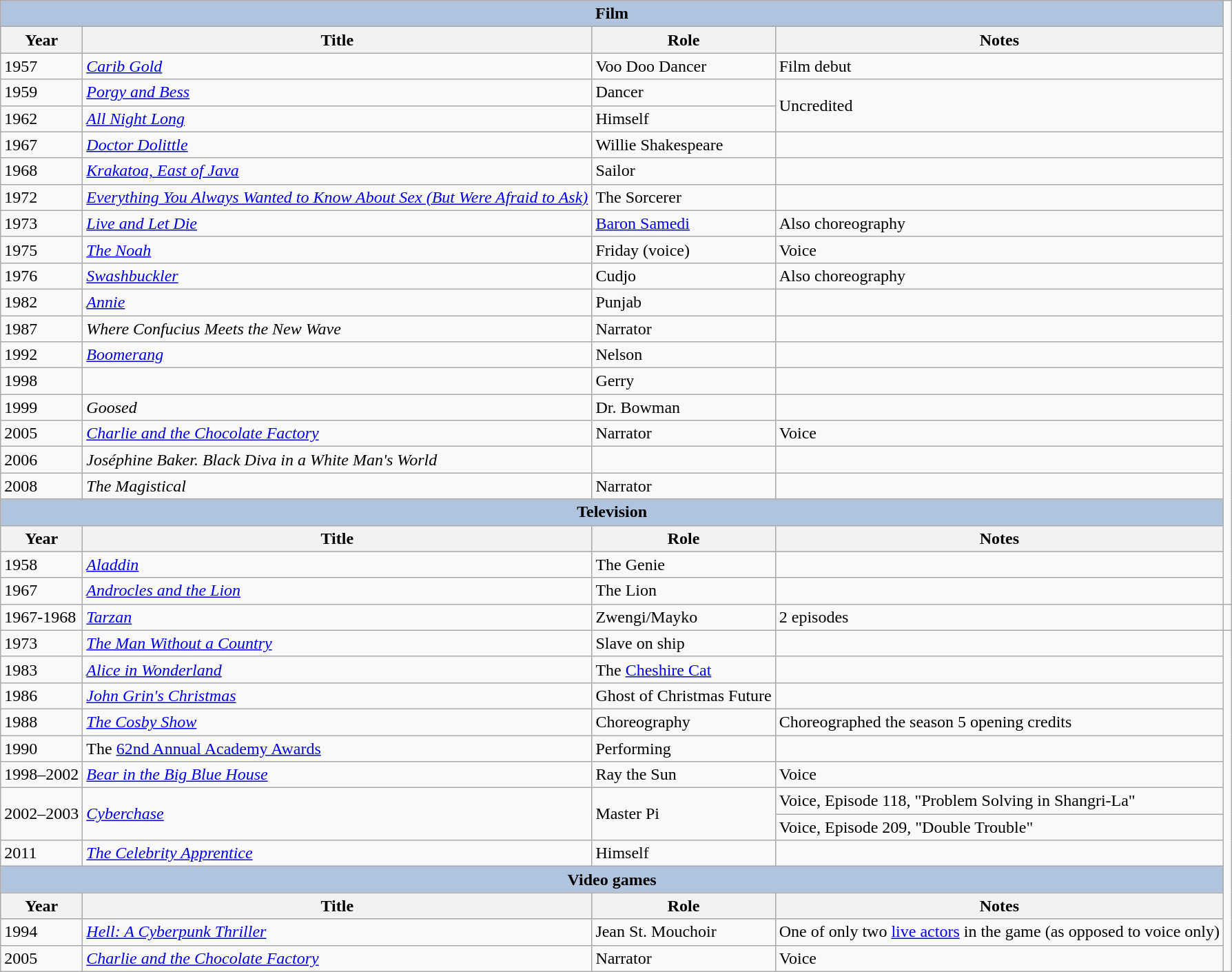<table class="wikitable">
<tr style="background:#ccc; text-align:center;">
<th colspan="4" style="background: LightSteelBlue;">Film</th>
</tr>
<tr style="background:#b0c4de; text-align:center;">
<th>Year</th>
<th>Title</th>
<th>Role</th>
<th>Notes</th>
</tr>
<tr>
<td>1957</td>
<td><em><a href='#'>Carib Gold</a></em></td>
<td>Voo Doo Dancer</td>
<td>Film debut</td>
</tr>
<tr>
<td>1959</td>
<td><em><a href='#'>Porgy and Bess</a></em></td>
<td>Dancer</td>
<td rowspan="2">Uncredited</td>
</tr>
<tr>
<td>1962</td>
<td><em><a href='#'>All Night Long</a></em></td>
<td>Himself</td>
</tr>
<tr>
<td>1967</td>
<td><em><a href='#'>Doctor Dolittle</a></em></td>
<td>Willie Shakespeare</td>
<td></td>
</tr>
<tr>
<td>1968</td>
<td><em><a href='#'>Krakatoa, East of Java</a></em></td>
<td>Sailor</td>
<td></td>
</tr>
<tr>
<td>1972</td>
<td><em><a href='#'>Everything You Always Wanted to Know About Sex (But Were Afraid to Ask)</a></em></td>
<td>The Sorcerer</td>
<td></td>
</tr>
<tr>
<td>1973</td>
<td><em><a href='#'>Live and Let Die</a></em></td>
<td><a href='#'>Baron Samedi</a></td>
<td>Also choreography</td>
</tr>
<tr>
<td>1975</td>
<td><em><a href='#'>The Noah</a></em></td>
<td>Friday (voice)</td>
<td>Voice</td>
</tr>
<tr>
<td>1976</td>
<td><em><a href='#'>Swashbuckler</a></em></td>
<td>Cudjo</td>
<td>Also choreography</td>
</tr>
<tr>
<td>1982</td>
<td><em><a href='#'>Annie</a></em></td>
<td>Punjab</td>
<td></td>
</tr>
<tr>
<td>1987</td>
<td><em>Where Confucius Meets the New Wave</em></td>
<td>Narrator</td>
<td></td>
</tr>
<tr>
<td>1992</td>
<td><em><a href='#'>Boomerang</a></em></td>
<td>Nelson</td>
<td></td>
</tr>
<tr>
<td>1998</td>
<td></td>
<td>Gerry</td>
<td></td>
</tr>
<tr>
<td>1999</td>
<td><em>Goosed</em></td>
<td>Dr. Bowman</td>
<td></td>
</tr>
<tr>
<td>2005</td>
<td><em><a href='#'>Charlie and the Chocolate Factory</a></em></td>
<td>Narrator</td>
<td>Voice</td>
</tr>
<tr>
<td>2006</td>
<td><em>Joséphine Baker. Black Diva in a White Man's World</em></td>
<td></td>
<td></td>
</tr>
<tr>
<td>2008</td>
<td><em>The Magistical</em></td>
<td>Narrator</td>
<td></td>
</tr>
<tr style="background:#ccc; text-align:center;">
<th colspan="4" style="background: LightSteelBlue;">Television</th>
</tr>
<tr style="background:#ccc; text-align:center;">
<th>Year</th>
<th>Title</th>
<th>Role</th>
<th>Notes</th>
</tr>
<tr>
<td>1958</td>
<td><em><a href='#'>Aladdin</a></em></td>
<td>The Genie</td>
<td></td>
</tr>
<tr>
<td>1967</td>
<td><em><a href='#'>Androcles and the Lion</a></em></td>
<td>The Lion</td>
<td></td>
</tr>
<tr>
<td>1967-1968</td>
<td><em><a href='#'>Tarzan</a></em></td>
<td>Zwengi/Mayko</td>
<td>2 episodes</td>
<td></td>
</tr>
<tr>
<td>1973</td>
<td><em><a href='#'>The Man Without a Country</a></em></td>
<td>Slave on ship</td>
<td></td>
</tr>
<tr>
<td>1983</td>
<td><em><a href='#'>Alice in Wonderland</a></em></td>
<td>The <a href='#'>Cheshire Cat</a></td>
<td></td>
</tr>
<tr>
<td>1986</td>
<td><em><a href='#'>John Grin's Christmas</a></em></td>
<td>Ghost of Christmas Future</td>
<td></td>
</tr>
<tr>
<td>1988</td>
<td><em><a href='#'>The Cosby Show</a></em></td>
<td>Choreography</td>
<td>Choreographed the season 5 opening credits</td>
</tr>
<tr>
<td>1990</td>
<td>The <a href='#'>62nd Annual Academy Awards</a></td>
<td>Performing</td>
<td></td>
</tr>
<tr>
<td>1998–2002</td>
<td><em><a href='#'>Bear in the Big Blue House</a></em></td>
<td>Ray the Sun</td>
<td>Voice</td>
</tr>
<tr>
<td rowspan="2">2002–2003</td>
<td rowspan="2"><em><a href='#'>Cyberchase</a></em></td>
<td rowspan="2">Master Pi</td>
<td>Voice, Episode 118, "Problem Solving in Shangri-La"</td>
</tr>
<tr>
<td>Voice, Episode 209, "Double Trouble"</td>
</tr>
<tr>
<td>2011</td>
<td><em><a href='#'>The Celebrity Apprentice</a></em></td>
<td>Himself</td>
<td></td>
</tr>
<tr style="background:#ccc; text-align:center;">
<th colspan="4" style="background: LightSteelBlue;">Video games</th>
</tr>
<tr style="background:#ccc; text-align:center;">
<th>Year</th>
<th>Title</th>
<th>Role</th>
<th>Notes</th>
</tr>
<tr>
<td>1994</td>
<td><em><a href='#'>Hell: A Cyberpunk Thriller</a></em></td>
<td>Jean St. Mouchoir</td>
<td>One of only two <a href='#'>live actors</a> in the game (as opposed to voice only)</td>
</tr>
<tr>
<td>2005</td>
<td><em><a href='#'>Charlie and the Chocolate Factory</a></em></td>
<td>Narrator</td>
<td>Voice</td>
</tr>
</table>
